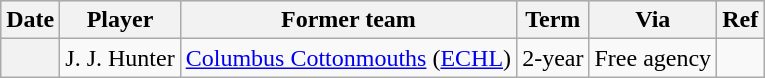<table class="wikitable plainrowheaders">
<tr style="background:#ddd; text-align:center;">
<th>Date</th>
<th>Player</th>
<th>Former team</th>
<th>Term</th>
<th>Via</th>
<th>Ref</th>
</tr>
<tr>
<th scope="row"></th>
<td>J. J. Hunter</td>
<td><a href='#'>Columbus Cottonmouths</a> (<a href='#'>ECHL</a>)</td>
<td>2-year</td>
<td>Free agency</td>
<td></td>
</tr>
</table>
